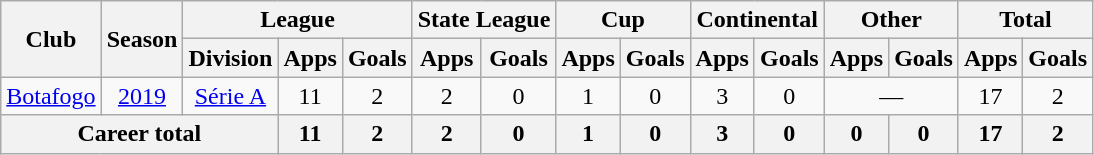<table class="wikitable" style="text-align: center;">
<tr>
<th rowspan="2">Club</th>
<th rowspan="2">Season</th>
<th colspan="3">League</th>
<th colspan="2">State League</th>
<th colspan="2">Cup</th>
<th colspan="2">Continental</th>
<th colspan="2">Other</th>
<th colspan="2">Total</th>
</tr>
<tr>
<th>Division</th>
<th>Apps</th>
<th>Goals</th>
<th>Apps</th>
<th>Goals</th>
<th>Apps</th>
<th>Goals</th>
<th>Apps</th>
<th>Goals</th>
<th>Apps</th>
<th>Goals</th>
<th>Apps</th>
<th>Goals</th>
</tr>
<tr>
<td rowspan="1" valign="center"><a href='#'>Botafogo</a></td>
<td><a href='#'>2019</a></td>
<td rowspan=1><a href='#'>Série A</a></td>
<td>11</td>
<td>2</td>
<td>2</td>
<td>0</td>
<td>1</td>
<td>0</td>
<td>3</td>
<td>0</td>
<td colspan="2">—</td>
<td>17</td>
<td>2</td>
</tr>
<tr>
<th colspan="3"><strong>Career total</strong></th>
<th>11</th>
<th>2</th>
<th>2</th>
<th>0</th>
<th>1</th>
<th>0</th>
<th>3</th>
<th>0</th>
<th>0</th>
<th>0</th>
<th>17</th>
<th>2</th>
</tr>
</table>
